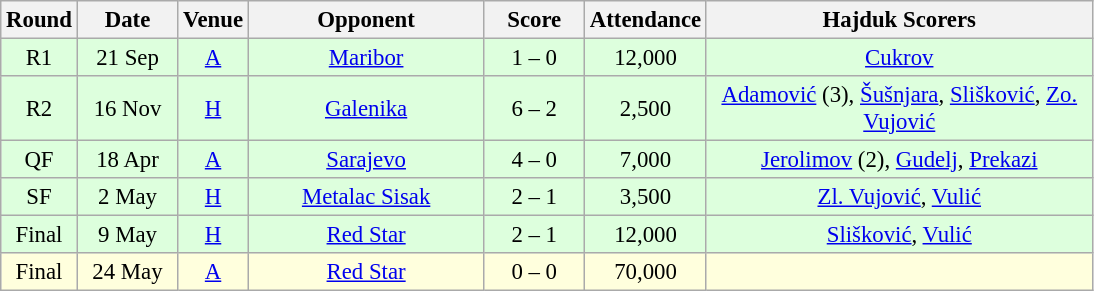<table class="wikitable sortable" style="text-align: center; font-size:95%;">
<tr>
<th width="30">Round</th>
<th width="60">Date</th>
<th width="20">Venue</th>
<th width="150">Opponent</th>
<th width="60">Score</th>
<th width="60">Attendance</th>
<th width="250">Hajduk Scorers</th>
</tr>
<tr bgcolor="#ddffdd">
<td>R1</td>
<td>21 Sep</td>
<td><a href='#'>A</a></td>
<td><a href='#'>Maribor</a></td>
<td>1 – 0</td>
<td>12,000</td>
<td><a href='#'>Cukrov</a></td>
</tr>
<tr bgcolor="#ddffdd">
<td>R2</td>
<td>16 Nov</td>
<td><a href='#'>H</a></td>
<td><a href='#'>Galenika</a></td>
<td>6 – 2</td>
<td>2,500</td>
<td><a href='#'>Adamović</a> (3), <a href='#'>Šušnjara</a>, <a href='#'>Slišković</a>, <a href='#'>Zo. Vujović</a></td>
</tr>
<tr bgcolor="#ddffdd">
<td>QF</td>
<td>18 Apr</td>
<td><a href='#'>A</a></td>
<td><a href='#'>Sarajevo</a></td>
<td>4 – 0</td>
<td>7,000</td>
<td><a href='#'>Jerolimov</a> (2), <a href='#'>Gudelj</a>, <a href='#'>Prekazi</a></td>
</tr>
<tr bgcolor="#ddffdd">
<td>SF</td>
<td>2 May</td>
<td><a href='#'>H</a></td>
<td><a href='#'>Metalac Sisak</a></td>
<td>2 – 1</td>
<td>3,500</td>
<td><a href='#'>Zl. Vujović</a>, <a href='#'>Vulić</a></td>
</tr>
<tr bgcolor="#ddffdd">
<td>Final</td>
<td>9 May</td>
<td><a href='#'>H</a></td>
<td><a href='#'>Red Star</a></td>
<td>2 – 1</td>
<td>12,000</td>
<td><a href='#'>Slišković</a>, <a href='#'>Vulić</a></td>
</tr>
<tr bgcolor="#ffffdd">
<td>Final</td>
<td>24 May</td>
<td><a href='#'>A</a></td>
<td><a href='#'>Red Star</a></td>
<td>0 – 0</td>
<td>70,000</td>
<td></td>
</tr>
</table>
